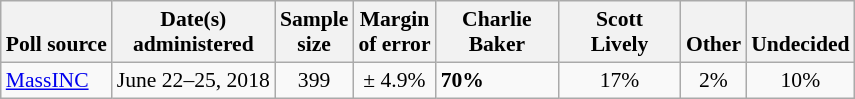<table class="wikitable" style="font-size:90%">
<tr valign=bottom>
<th>Poll source</th>
<th>Date(s)<br>administered</th>
<th>Sample<br>size</th>
<th>Margin<br>of error</th>
<th style="width:75px;">Charlie<br>Baker</th>
<th style="width:75px;">Scott<br>Lively</th>
<th>Other</th>
<th>Undecided</th>
</tr>
<tr>
<td><a href='#'>MassINC</a></td>
<td align=center>June 22–25, 2018</td>
<td align=center>399</td>
<td align=center>± 4.9%</td>
<td><strong>70%</strong></td>
<td align=center>17%</td>
<td align=center>2%</td>
<td align=center>10%</td>
</tr>
</table>
